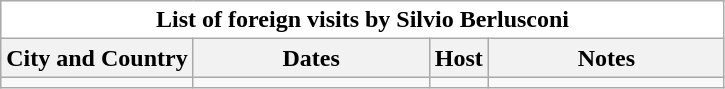<table class="wikitable mw-collapsible mw-collapsed" cellspacing="0" cellpadding="0">
<tr>
<td colspan="4" bgcolor="white" align="center" style="color:black;"><strong>List of foreign visits by Silvio Berlusconi</strong></td>
</tr>
<tr bgcolor="#efefef">
<th rowspan="1">City and Country</th>
<th rowspan="1" width="150" align="center">Dates</th>
<th colspan="1" align="center">Host</th>
<th rowspan="1" width="150" align="center">Notes</th>
</tr>
<tr>
<td></td>
<td></td>
<td></td>
<td></td>
</tr>
</table>
